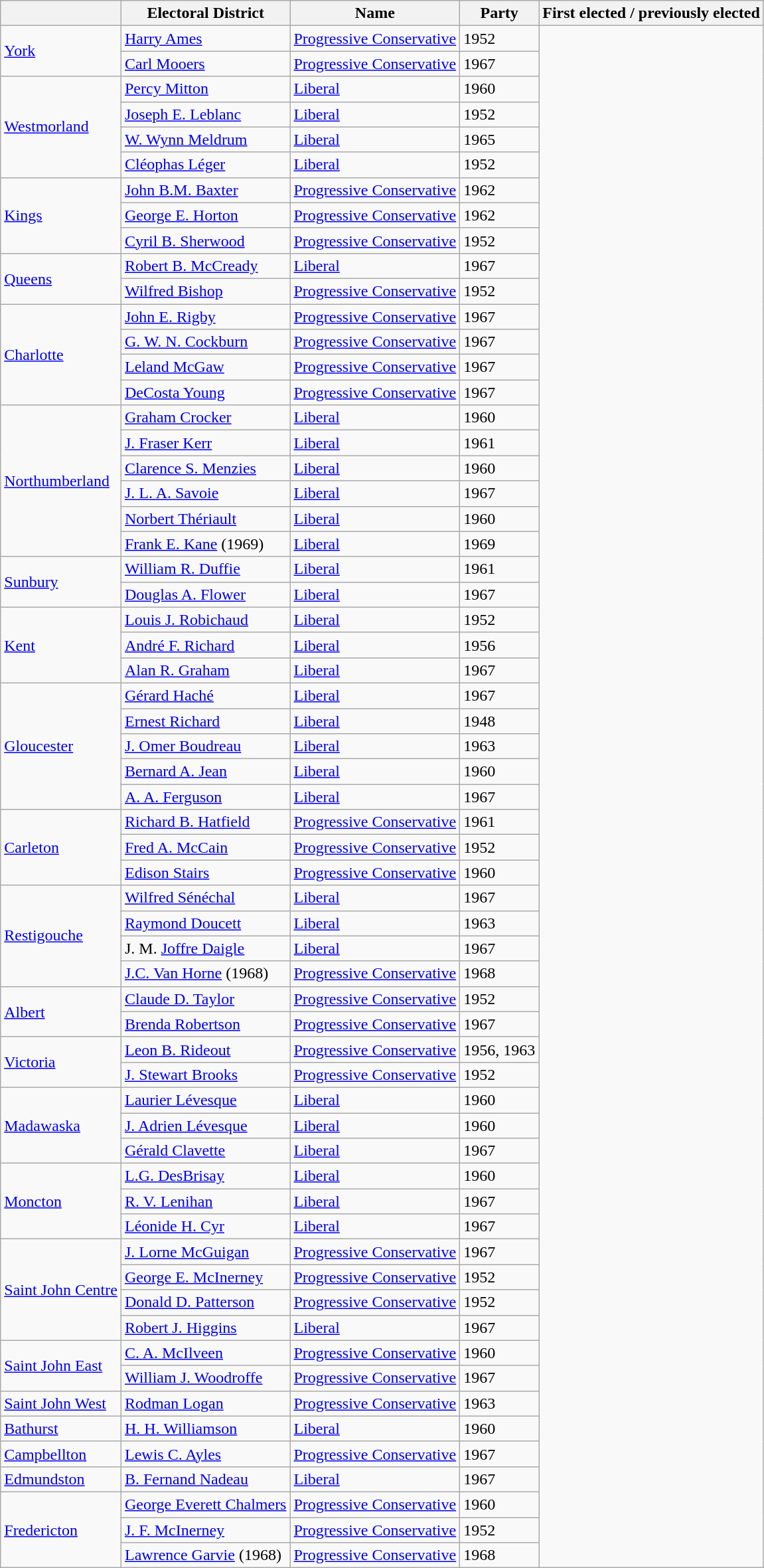<table class="wikitable sortable">
<tr>
<th></th>
<th>Electoral District</th>
<th>Name</th>
<th>Party</th>
<th>First elected / previously elected</th>
</tr>
<tr>
<td rowspan="2"><a href='#'>York</a></td>
<td><a href='#'>Harry Ames</a></td>
<td><a href='#'>Progressive Conservative</a></td>
<td>1952</td>
</tr>
<tr>
<td><a href='#'>Carl Mooers</a></td>
<td><a href='#'>Progressive Conservative</a></td>
<td>1967</td>
</tr>
<tr>
<td rowspan="4"><a href='#'>Westmorland</a></td>
<td><a href='#'>Percy Mitton</a></td>
<td><a href='#'>Liberal</a></td>
<td>1960</td>
</tr>
<tr>
<td><a href='#'>Joseph E. Leblanc</a></td>
<td><a href='#'>Liberal</a></td>
<td>1952</td>
</tr>
<tr>
<td><a href='#'>W. Wynn Meldrum</a></td>
<td><a href='#'>Liberal</a></td>
<td>1965</td>
</tr>
<tr>
<td><a href='#'>Cléophas Léger</a></td>
<td><a href='#'>Liberal</a></td>
<td>1952</td>
</tr>
<tr>
<td rowspan="3"><a href='#'>Kings</a></td>
<td><a href='#'>John B.M. Baxter</a></td>
<td><a href='#'>Progressive Conservative</a></td>
<td>1962</td>
</tr>
<tr>
<td><a href='#'>George E. Horton</a></td>
<td><a href='#'>Progressive Conservative</a></td>
<td>1962</td>
</tr>
<tr>
<td><a href='#'>Cyril B. Sherwood</a></td>
<td><a href='#'>Progressive Conservative</a></td>
<td>1952</td>
</tr>
<tr>
<td rowspan="2"><a href='#'>Queens</a></td>
<td><a href='#'>Robert B. McCready</a></td>
<td><a href='#'>Liberal</a></td>
<td>1967</td>
</tr>
<tr>
<td><a href='#'>Wilfred Bishop</a></td>
<td><a href='#'>Progressive Conservative</a></td>
<td>1952</td>
</tr>
<tr>
<td rowspan="4"><a href='#'>Charlotte</a></td>
<td><a href='#'>John E. Rigby</a></td>
<td><a href='#'>Progressive Conservative</a></td>
<td>1967</td>
</tr>
<tr>
<td><a href='#'>G. W. N. Cockburn</a></td>
<td><a href='#'>Progressive Conservative</a></td>
<td>1967</td>
</tr>
<tr>
<td><a href='#'>Leland McGaw</a></td>
<td><a href='#'>Progressive Conservative</a></td>
<td>1967</td>
</tr>
<tr>
<td><a href='#'>DeCosta Young</a></td>
<td><a href='#'>Progressive Conservative</a></td>
<td>1967</td>
</tr>
<tr>
<td rowspan="6"><a href='#'>Northumberland</a></td>
<td><a href='#'>Graham Crocker</a></td>
<td><a href='#'>Liberal</a></td>
<td>1960</td>
</tr>
<tr>
<td><a href='#'>J. Fraser Kerr</a></td>
<td><a href='#'>Liberal</a></td>
<td>1961</td>
</tr>
<tr>
<td><a href='#'>Clarence S. Menzies</a></td>
<td><a href='#'>Liberal</a></td>
<td>1960</td>
</tr>
<tr>
<td><a href='#'>J. L. A. Savoie</a></td>
<td><a href='#'>Liberal</a></td>
<td>1967</td>
</tr>
<tr>
<td><a href='#'>Norbert Thériault</a></td>
<td><a href='#'>Liberal</a></td>
<td>1960</td>
</tr>
<tr>
<td><a href='#'>Frank E. Kane</a> (1969)</td>
<td><a href='#'>Liberal</a></td>
<td>1969</td>
</tr>
<tr>
<td rowspan="2"><a href='#'>Sunbury</a></td>
<td><a href='#'>William R. Duffie</a></td>
<td><a href='#'>Liberal</a></td>
<td>1961</td>
</tr>
<tr>
<td><a href='#'>Douglas A. Flower</a></td>
<td><a href='#'>Liberal</a></td>
<td>1967</td>
</tr>
<tr>
<td rowspan="3"><a href='#'>Kent</a></td>
<td><a href='#'>Louis J. Robichaud</a></td>
<td><a href='#'>Liberal</a></td>
<td>1952</td>
</tr>
<tr>
<td><a href='#'>André F. Richard</a></td>
<td><a href='#'>Liberal</a></td>
<td>1956</td>
</tr>
<tr>
<td><a href='#'>Alan R. Graham</a></td>
<td><a href='#'>Liberal</a></td>
<td>1967</td>
</tr>
<tr>
<td rowspan="5"><a href='#'>Gloucester</a></td>
<td><a href='#'>Gérard Haché</a></td>
<td><a href='#'>Liberal</a></td>
<td>1967</td>
</tr>
<tr>
<td><a href='#'>Ernest Richard</a></td>
<td><a href='#'>Liberal</a></td>
<td>1948</td>
</tr>
<tr>
<td><a href='#'>J. Omer Boudreau</a></td>
<td><a href='#'>Liberal</a></td>
<td>1963</td>
</tr>
<tr>
<td><a href='#'>Bernard A. Jean</a></td>
<td><a href='#'>Liberal</a></td>
<td>1960</td>
</tr>
<tr>
<td><a href='#'>A. A. Ferguson</a></td>
<td><a href='#'>Liberal</a></td>
<td>1967</td>
</tr>
<tr>
<td rowspan="3"><a href='#'>Carleton</a></td>
<td><a href='#'>Richard B. Hatfield</a></td>
<td><a href='#'>Progressive Conservative</a></td>
<td>1961</td>
</tr>
<tr>
<td><a href='#'>Fred A. McCain</a></td>
<td><a href='#'>Progressive Conservative</a></td>
<td>1952</td>
</tr>
<tr>
<td><a href='#'>Edison Stairs</a></td>
<td><a href='#'>Progressive Conservative</a></td>
<td>1960</td>
</tr>
<tr>
<td rowspan="4"><a href='#'>Restigouche</a></td>
<td><a href='#'>Wilfred Sénéchal</a></td>
<td><a href='#'>Liberal</a></td>
<td>1967</td>
</tr>
<tr>
<td><a href='#'>Raymond Doucett</a></td>
<td><a href='#'>Liberal</a></td>
<td>1963</td>
</tr>
<tr>
<td>J. M. <a href='#'>Joffre Daigle</a></td>
<td><a href='#'>Liberal</a></td>
<td>1967</td>
</tr>
<tr>
<td><a href='#'>J.C. Van Horne</a> (1968)</td>
<td><a href='#'>Progressive Conservative</a></td>
<td>1968</td>
</tr>
<tr>
<td rowspan="2"><a href='#'>Albert</a></td>
<td><a href='#'>Claude D. Taylor</a></td>
<td><a href='#'>Progressive Conservative</a></td>
<td>1952</td>
</tr>
<tr>
<td><a href='#'>Brenda Robertson</a></td>
<td><a href='#'>Progressive Conservative</a></td>
<td>1967</td>
</tr>
<tr>
<td rowspan="2"><a href='#'>Victoria</a></td>
<td><a href='#'>Leon B. Rideout</a></td>
<td><a href='#'>Progressive Conservative</a></td>
<td>1956, 1963</td>
</tr>
<tr>
<td><a href='#'>J. Stewart Brooks</a></td>
<td><a href='#'>Progressive Conservative</a></td>
<td>1952</td>
</tr>
<tr>
<td rowspan="3"><a href='#'>Madawaska</a></td>
<td><a href='#'>Laurier Lévesque</a></td>
<td><a href='#'>Liberal</a></td>
<td>1960</td>
</tr>
<tr>
<td><a href='#'>J. Adrien Lévesque</a></td>
<td><a href='#'>Liberal</a></td>
<td>1960</td>
</tr>
<tr>
<td><a href='#'>Gérald Clavette</a></td>
<td><a href='#'>Liberal</a></td>
<td>1967</td>
</tr>
<tr>
<td rowspan="3"><a href='#'>Moncton</a></td>
<td><a href='#'>L.G. DesBrisay</a></td>
<td><a href='#'>Liberal</a></td>
<td>1960</td>
</tr>
<tr>
<td><a href='#'>R. V. Lenihan</a></td>
<td><a href='#'>Liberal</a></td>
<td>1967</td>
</tr>
<tr>
<td><a href='#'>Léonide H. Cyr</a></td>
<td><a href='#'>Liberal</a></td>
<td>1967</td>
</tr>
<tr>
<td rowspan="4"><a href='#'>Saint John Centre</a></td>
<td><a href='#'>J. Lorne McGuigan</a></td>
<td><a href='#'>Progressive Conservative</a></td>
<td>1967</td>
</tr>
<tr>
<td><a href='#'>George E. McInerney</a></td>
<td><a href='#'>Progressive Conservative</a></td>
<td>1952</td>
</tr>
<tr>
<td><a href='#'>Donald D. Patterson</a></td>
<td><a href='#'>Progressive Conservative</a></td>
<td>1952</td>
</tr>
<tr>
<td><a href='#'>Robert J. Higgins</a></td>
<td><a href='#'>Liberal</a></td>
<td>1967</td>
</tr>
<tr>
<td rowspan="2"><a href='#'>Saint John East</a></td>
<td><a href='#'>C. A. McIlveen</a></td>
<td><a href='#'>Progressive Conservative</a></td>
<td>1960</td>
</tr>
<tr>
<td><a href='#'>William J. Woodroffe</a></td>
<td><a href='#'>Progressive Conservative</a></td>
<td>1967</td>
</tr>
<tr>
<td><a href='#'>Saint John West</a></td>
<td><a href='#'>Rodman Logan</a></td>
<td><a href='#'>Progressive Conservative</a></td>
<td>1963</td>
</tr>
<tr>
<td><a href='#'>Bathurst</a></td>
<td><a href='#'>H. H. Williamson</a></td>
<td><a href='#'>Liberal</a></td>
<td>1960</td>
</tr>
<tr>
<td><a href='#'>Campbellton</a></td>
<td><a href='#'>Lewis C. Ayles</a></td>
<td><a href='#'>Progressive Conservative</a></td>
<td>1967</td>
</tr>
<tr>
<td><a href='#'>Edmundston</a></td>
<td><a href='#'>B. Fernand Nadeau</a></td>
<td><a href='#'>Liberal</a></td>
<td>1967</td>
</tr>
<tr>
<td rowspan="3"><a href='#'>Fredericton</a></td>
<td><a href='#'>George Everett Chalmers</a></td>
<td><a href='#'>Progressive Conservative</a></td>
<td>1960</td>
</tr>
<tr>
<td><a href='#'>J. F. McInerney</a></td>
<td><a href='#'>Progressive Conservative</a></td>
<td>1952</td>
</tr>
<tr>
<td><a href='#'>Lawrence Garvie</a> (1968)</td>
<td><a href='#'>Progressive Conservative</a></td>
<td>1968</td>
</tr>
</table>
